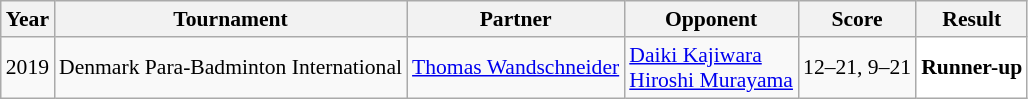<table class="sortable wikitable" style="font-size: 90%;">
<tr>
<th>Year</th>
<th>Tournament</th>
<th>Partner</th>
<th>Opponent</th>
<th>Score</th>
<th>Result</th>
</tr>
<tr>
<td align="center">2019</td>
<td align="left">Denmark Para-Badminton International</td>
<td> <a href='#'>Thomas Wandschneider</a></td>
<td align="left"> <a href='#'>Daiki Kajiwara</a><br> <a href='#'>Hiroshi Murayama</a></td>
<td align="left">12–21, 9–21</td>
<td style="text-align:left; background:white"> <strong>Runner-up</strong></td>
</tr>
</table>
